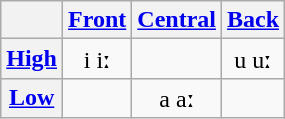<table class="wikitable IPA">
<tr>
<th></th>
<th><a href='#'>Front</a></th>
<th><a href='#'>Central</a></th>
<th><a href='#'>Back</a></th>
</tr>
<tr style="text-align: center;">
<th><a href='#'>High</a></th>
<td>i iː</td>
<td></td>
<td>u uː</td>
</tr>
<tr style="text-align: center;">
<th><a href='#'>Low</a></th>
<td></td>
<td>a aː</td>
<td></td>
</tr>
</table>
